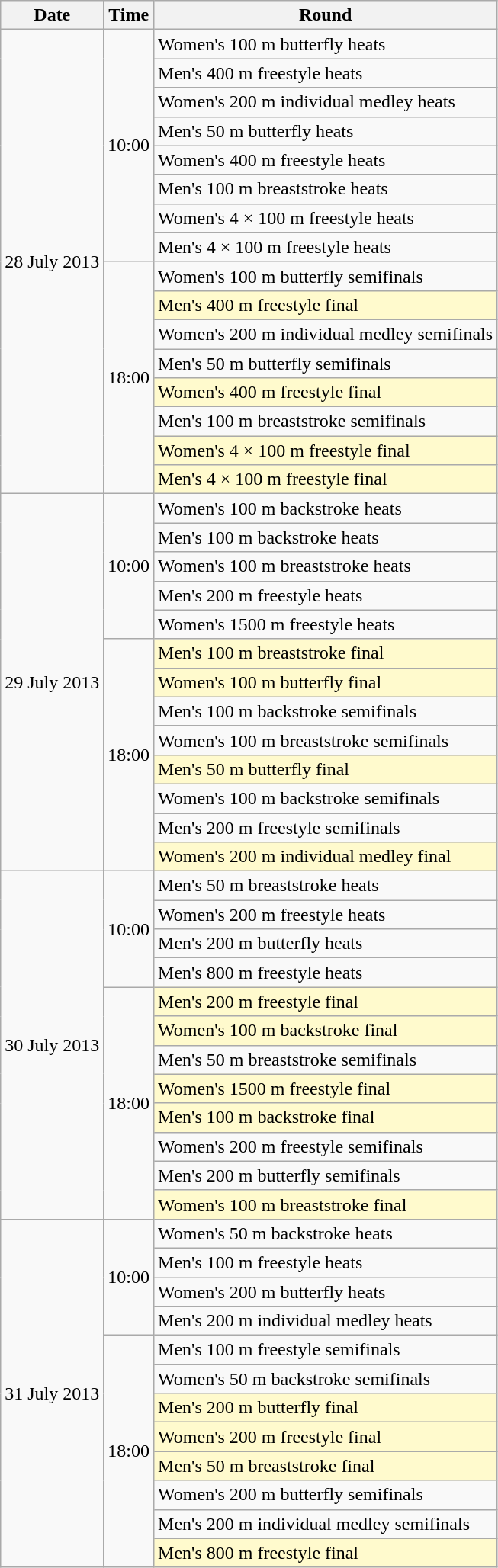<table class="wikitable">
<tr>
<th>Date</th>
<th>Time</th>
<th>Round</th>
</tr>
<tr>
<td rowspan=16>28 July 2013</td>
<td rowspan=8>10:00</td>
<td>Women's 100 m butterfly heats</td>
</tr>
<tr>
<td>Men's 400 m freestyle heats</td>
</tr>
<tr>
<td>Women's 200 m individual medley heats</td>
</tr>
<tr>
<td>Men's 50 m butterfly heats</td>
</tr>
<tr>
<td>Women's 400 m freestyle heats</td>
</tr>
<tr>
<td>Men's 100 m breaststroke heats</td>
</tr>
<tr>
<td>Women's 4 × 100 m freestyle heats</td>
</tr>
<tr>
<td>Men's 4 × 100 m freestyle heats</td>
</tr>
<tr>
<td rowspan=8>18:00</td>
<td>Women's 100 m butterfly semifinals</td>
</tr>
<tr>
<td style=background:lemonchiffon>Men's 400 m freestyle final</td>
</tr>
<tr>
<td>Women's 200 m individual medley semifinals</td>
</tr>
<tr>
<td>Men's 50 m butterfly semifinals</td>
</tr>
<tr>
<td style=background:lemonchiffon>Women's 400 m freestyle final</td>
</tr>
<tr>
<td>Men's 100 m breaststroke semifinals</td>
</tr>
<tr>
<td style=background:lemonchiffon>Women's 4 × 100 m freestyle final</td>
</tr>
<tr>
<td style=background:lemonchiffon>Men's 4 × 100 m freestyle final</td>
</tr>
<tr>
<td rowspan=13>29 July 2013</td>
<td rowspan=5>10:00</td>
<td>Women's 100 m backstroke heats</td>
</tr>
<tr>
<td>Men's 100 m backstroke heats</td>
</tr>
<tr>
<td>Women's 100 m breaststroke heats</td>
</tr>
<tr>
<td>Men's 200 m freestyle heats</td>
</tr>
<tr>
<td>Women's 1500 m freestyle heats</td>
</tr>
<tr>
<td rowspan=8>18:00</td>
<td style=background:lemonchiffon>Men's 100 m breaststroke final</td>
</tr>
<tr>
<td style=background:lemonchiffon>Women's 100 m butterfly final</td>
</tr>
<tr>
<td>Men's 100 m backstroke semifinals</td>
</tr>
<tr>
<td>Women's 100 m breaststroke semifinals</td>
</tr>
<tr>
<td style=background:lemonchiffon>Men's 50 m butterfly final</td>
</tr>
<tr>
<td>Women's 100 m backstroke semifinals</td>
</tr>
<tr>
<td>Men's 200 m freestyle semifinals</td>
</tr>
<tr>
<td style=background:lemonchiffon>Women's 200 m individual medley final</td>
</tr>
<tr>
<td rowspan=12>30 July 2013</td>
<td rowspan=4>10:00</td>
<td>Men's 50 m breaststroke heats</td>
</tr>
<tr>
<td>Women's 200 m freestyle heats</td>
</tr>
<tr>
<td>Men's 200 m butterfly heats</td>
</tr>
<tr>
<td>Men's 800 m freestyle heats</td>
</tr>
<tr>
<td rowspan=8>18:00</td>
<td style=background:lemonchiffon>Men's 200 m freestyle final</td>
</tr>
<tr>
<td style=background:lemonchiffon>Women's 100 m backstroke final</td>
</tr>
<tr>
<td>Men's 50 m breaststroke semifinals</td>
</tr>
<tr>
<td style=background:lemonchiffon>Women's 1500 m freestyle final</td>
</tr>
<tr>
<td style=background:lemonchiffon>Men's 100 m backstroke final</td>
</tr>
<tr>
<td>Women's 200 m freestyle semifinals</td>
</tr>
<tr>
<td>Men's 200 m butterfly semifinals</td>
</tr>
<tr>
<td style=background:lemonchiffon>Women's 100 m breaststroke final</td>
</tr>
<tr>
<td rowspan=12>31 July 2013</td>
<td rowspan=4>10:00</td>
<td>Women's 50 m backstroke heats</td>
</tr>
<tr>
<td>Men's 100 m freestyle heats</td>
</tr>
<tr>
<td>Women's 200 m butterfly heats</td>
</tr>
<tr>
<td>Men's 200 m individual medley heats</td>
</tr>
<tr>
<td rowspan=8>18:00</td>
<td>Men's 100 m freestyle semifinals</td>
</tr>
<tr>
<td>Women's 50 m backstroke semifinals</td>
</tr>
<tr>
<td style=background:lemonchiffon>Men's 200 m butterfly final</td>
</tr>
<tr>
<td style=background:lemonchiffon>Women's 200 m freestyle final</td>
</tr>
<tr>
<td style=background:lemonchiffon>Men's 50 m breaststroke final</td>
</tr>
<tr>
<td>Women's 200 m butterfly semifinals</td>
</tr>
<tr>
<td>Men's 200 m individual medley semifinals</td>
</tr>
<tr>
<td style=background:lemonchiffon>Men's 800 m freestyle final</td>
</tr>
</table>
